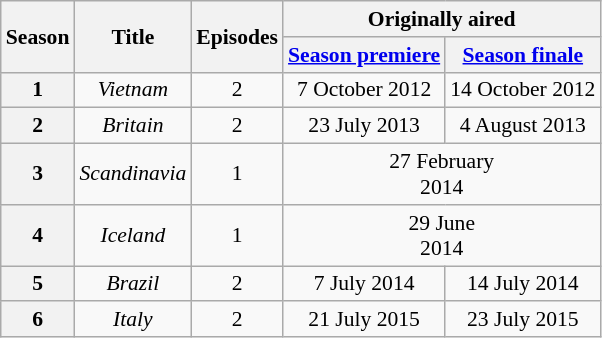<table class="wikitable plainrowheaders" style="text-align: center; font-size:90%;">
<tr>
<th scope="col" rowspan="2">Season</th>
<th scope="col" rowspan="2">Title</th>
<th scope="col" rowspan="2">Episodes</th>
<th scope="col" colspan="2">Originally aired</th>
</tr>
<tr>
<th scope="col"><a href='#'>Season premiere</a></th>
<th scope="col"><a href='#'>Season finale</a></th>
</tr>
<tr>
<th>1</th>
<td><em>Vietnam</em></td>
<td>2</td>
<td>7 October 2012</td>
<td>14 October 2012</td>
</tr>
<tr>
<th>2</th>
<td><em>Britain</em></td>
<td>2</td>
<td>23 July 2013</td>
<td>4 August 2013</td>
</tr>
<tr>
<th>3</th>
<td><em>Scandinavia</em></td>
<td>1</td>
<td colspan="2">27 February<br>2014</td>
</tr>
<tr>
<th>4</th>
<td><em>Iceland</em></td>
<td>1</td>
<td colspan="2">29 June<br>2014</td>
</tr>
<tr>
<th>5</th>
<td><em>Brazil</em></td>
<td>2</td>
<td>7 July 2014</td>
<td>14 July 2014</td>
</tr>
<tr>
<th>6</th>
<td><em>Italy</em></td>
<td>2</td>
<td>21 July 2015</td>
<td>23 July 2015</td>
</tr>
</table>
